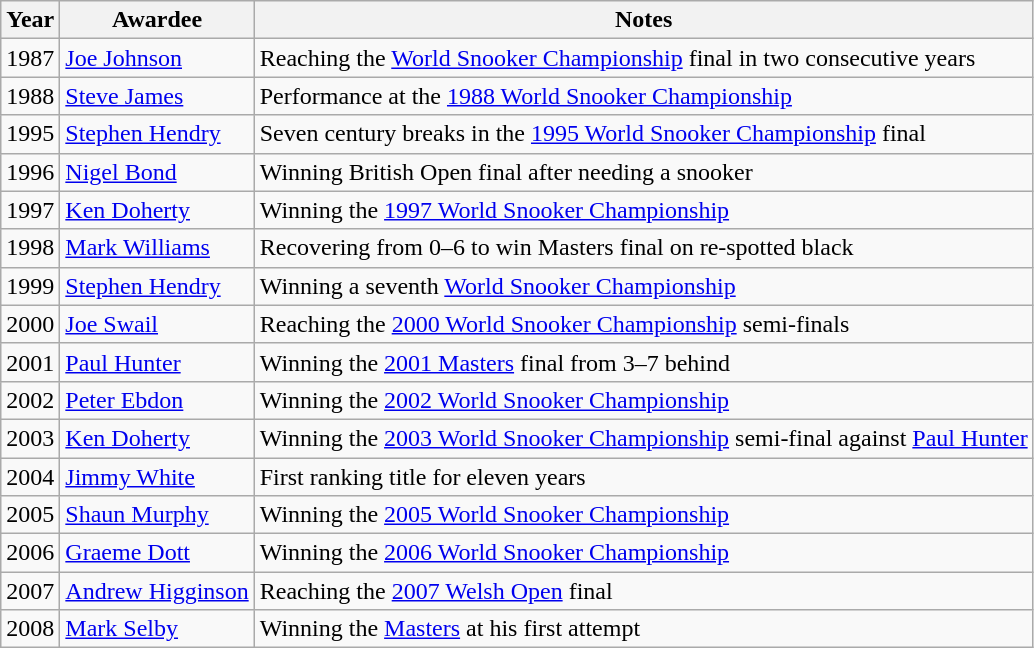<table class="sortable wikitable plainrowheaders">
<tr>
<th scope="col">Year</th>
<th scope="col">Awardee</th>
<th scope="col">Notes</th>
</tr>
<tr>
<td>1987</td>
<td><a href='#'>Joe Johnson</a></td>
<td>Reaching the <a href='#'>World Snooker Championship</a> final in two consecutive years</td>
</tr>
<tr>
<td>1988</td>
<td><a href='#'>Steve James</a></td>
<td>Performance at the <a href='#'>1988 World Snooker Championship</a></td>
</tr>
<tr>
<td>1995</td>
<td><a href='#'>Stephen Hendry</a></td>
<td>Seven century breaks in the <a href='#'>1995 World Snooker Championship</a> final</td>
</tr>
<tr>
<td>1996</td>
<td><a href='#'>Nigel Bond</a></td>
<td>Winning British Open final after needing a snooker</td>
</tr>
<tr>
<td>1997</td>
<td><a href='#'>Ken Doherty</a></td>
<td>Winning the <a href='#'>1997 World Snooker Championship</a></td>
</tr>
<tr>
<td>1998</td>
<td><a href='#'>Mark Williams</a></td>
<td>Recovering from 0–6 to win Masters final on re-spotted black</td>
</tr>
<tr>
<td>1999</td>
<td><a href='#'>Stephen Hendry</a></td>
<td>Winning a seventh <a href='#'>World Snooker Championship</a></td>
</tr>
<tr>
<td>2000</td>
<td><a href='#'>Joe Swail</a></td>
<td>Reaching the <a href='#'>2000 World Snooker Championship</a> semi-finals</td>
</tr>
<tr>
<td>2001</td>
<td><a href='#'>Paul Hunter</a></td>
<td>Winning the <a href='#'>2001 Masters</a> final from 3–7 behind</td>
</tr>
<tr>
<td>2002</td>
<td><a href='#'>Peter Ebdon</a></td>
<td>Winning the <a href='#'>2002 World Snooker Championship</a></td>
</tr>
<tr>
<td>2003</td>
<td><a href='#'>Ken Doherty</a></td>
<td>Winning the <a href='#'>2003 World Snooker Championship</a> semi-final against <a href='#'>Paul Hunter</a></td>
</tr>
<tr>
<td>2004</td>
<td><a href='#'>Jimmy White</a></td>
<td>First ranking title for eleven years</td>
</tr>
<tr>
<td>2005</td>
<td><a href='#'>Shaun Murphy</a></td>
<td>Winning the <a href='#'>2005 World Snooker Championship</a></td>
</tr>
<tr>
<td>2006</td>
<td><a href='#'>Graeme Dott</a></td>
<td>Winning the <a href='#'>2006 World Snooker Championship</a></td>
</tr>
<tr>
<td>2007</td>
<td><a href='#'>Andrew Higginson</a></td>
<td>Reaching the <a href='#'>2007 Welsh Open</a> final</td>
</tr>
<tr>
<td>2008</td>
<td><a href='#'>Mark Selby</a></td>
<td>Winning the <a href='#'>Masters</a> at his first attempt</td>
</tr>
</table>
